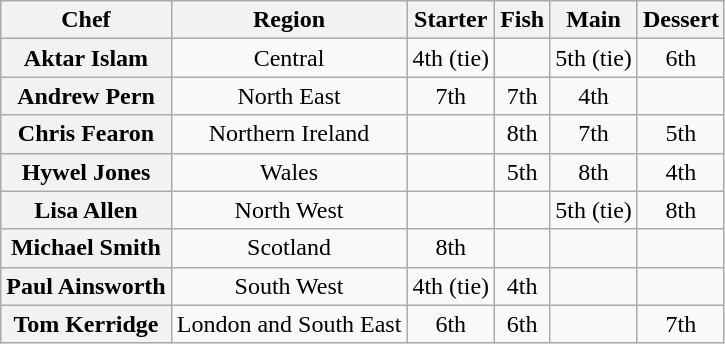<table class="wikitable sortable" style="text-align:center;">
<tr>
<th scope="col">Chef</th>
<th scope="col">Region</th>
<th scope="col">Starter</th>
<th scope="col">Fish</th>
<th scope="col">Main</th>
<th scope="col">Dessert</th>
</tr>
<tr>
<th scope="row">Aktar Islam</th>
<td>Central</td>
<td>4th (tie)</td>
<td></td>
<td>5th (tie)</td>
<td>6th</td>
</tr>
<tr>
<th scope="row">Andrew Pern</th>
<td>North East</td>
<td>7th</td>
<td>7th</td>
<td>4th</td>
<td></td>
</tr>
<tr>
<th scope="row">Chris Fearon</th>
<td>Northern Ireland</td>
<td></td>
<td>8th</td>
<td>7th</td>
<td>5th</td>
</tr>
<tr>
<th scope="row">Hywel Jones</th>
<td>Wales</td>
<td></td>
<td>5th</td>
<td>8th</td>
<td>4th</td>
</tr>
<tr>
<th scope="row">Lisa Allen</th>
<td>North West</td>
<td></td>
<td></td>
<td>5th (tie)</td>
<td>8th</td>
</tr>
<tr>
<th scope="row">Michael Smith</th>
<td>Scotland</td>
<td>8th</td>
<td></td>
<td></td>
<td></td>
</tr>
<tr>
<th scope="row">Paul Ainsworth</th>
<td>South West</td>
<td>4th (tie)</td>
<td>4th</td>
<td></td>
<td></td>
</tr>
<tr>
<th scope="row">Tom Kerridge</th>
<td>London and South East</td>
<td>6th</td>
<td>6th</td>
<td></td>
<td>7th</td>
</tr>
</table>
